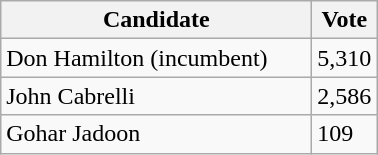<table class="wikitable">
<tr>
<th bgcolor="#DDDDFF" width="200px">Candidate</th>
<th bgcolor="#DDDDFF">Vote</th>
</tr>
<tr>
<td>Don Hamilton (incumbent)</td>
<td>5,310</td>
</tr>
<tr>
<td>John Cabrelli</td>
<td>2,586</td>
</tr>
<tr>
<td>Gohar Jadoon</td>
<td>109</td>
</tr>
</table>
